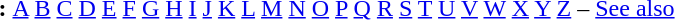<table id="toc" border="0">
<tr>
<th>:</th>
<td><a href='#'>A</a> <a href='#'>B</a> <a href='#'>C</a> <a href='#'>D</a> <a href='#'>E</a> <a href='#'>F</a> <a href='#'>G</a> <a href='#'>H</a> <a href='#'>I</a> <a href='#'>J</a> <a href='#'>K</a> <a href='#'>L</a> <a href='#'>M</a> <a href='#'>N</a> <a href='#'>O</a> <a href='#'>P</a> <a href='#'>Q</a> <a href='#'>R</a> <a href='#'>S</a> <a href='#'>T</a> <a href='#'>U</a> <a href='#'>V</a> <a href='#'>W</a> <a href='#'>X</a> <a href='#'>Y</a>  <a href='#'>Z</a> – <a href='#'>See also</a></td>
</tr>
</table>
